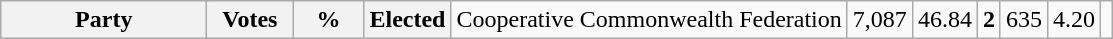<table class="wikitable">
<tr>
<th colspan="2" style="width: 130px">Party</th>
<th style="width: 50px">Votes</th>
<th style="width: 40px">%</th>
<th style="width: 40px">Elected<br>
</th>
<td>Cooperative Commonwealth Federation</td>
<td align="right">7,087</td>
<td align="right">46.84</td>
<td align="center"><strong>2</strong><br></td>
<td align="right">635</td>
<td align="right">4.20</td>
<td align="right"></td>
</tr>
</table>
